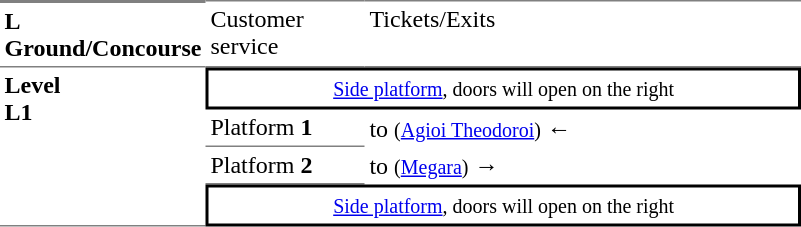<table table border=0 cellspacing=0 cellpadding=3>
<tr>
<td style="border-bottom:solid 1px gray;border-top:solid 2px gray;" width=50 valign=top><strong>L<br>Ground/Concourse</strong></td>
<td style="border-top:solid 1px gray;border-bottom:solid 1px gray;" width=100 valign=top>Customer service</td>
<td style="border-top:solid 1px gray;border-bottom:solid 1px gray;" width=285 valign=top>Tickets/Exits</td>
</tr>
<tr>
<td style="border-bottom:solid 1px gray;" rowspan=4 valign=top><strong>Level<br>L1</strong></td>
<td style="border-top:solid 2px black;border-right:solid 2px black;border-left:solid 2px black;border-bottom:solid 2px black;text-align:center;" colspan=2><small><a href='#'>Side platform</a>, doors will open on the right</small></td>
</tr>
<tr>
<td style="border-bottom:solid 1px gray;">Platform <strong>1</strong></td>
<td> to  <small>(<a href='#'>Agioi Theodoroi</a>)</small> ←</td>
</tr>
<tr>
<td style="border-bottom:solid 1px gray;">Platform <strong>2</strong></td>
<td> to  <small>(<a href='#'>Megara</a>)</small> →</td>
</tr>
<tr>
<td style="border-top:solid 2px black;border-left:solid 2px black;border-right:solid 2px black;border-bottom:solid 2px black;text-align:center;" colspan=2><small><a href='#'>Side platform</a>, doors will open on the right</small></td>
</tr>
</table>
